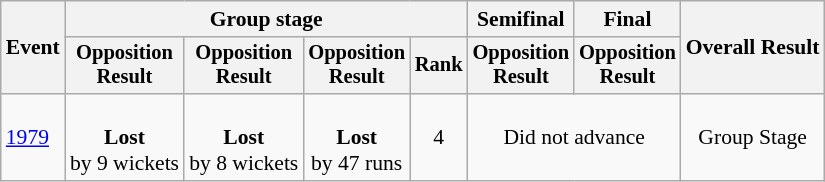<table class=wikitable style=font-size:90%;text-align:center>
<tr>
<th rowspan=2>Event</th>
<th colspan=4>Group stage</th>
<th>Semifinal</th>
<th>Final</th>
<th rowspan=2>Overall Result</th>
</tr>
<tr style=font-size:95%>
<th>Opposition<br>Result</th>
<th>Opposition<br>Result</th>
<th>Opposition<br>Result</th>
<th>Rank</th>
<th>Opposition<br>Result</th>
<th>Opposition<br>Result</th>
</tr>
<tr>
<td align=left><a href='#'>1979</a></td>
<td><br><strong>Lost</strong> <br> by 9 wickets</td>
<td><br><strong>Lost</strong> <br> by 8 wickets</td>
<td><br><strong>Lost</strong> <br> by 47 runs</td>
<td>4</td>
<td colspan=2>Did not advance</td>
<td>Group Stage</td>
</tr>
</table>
